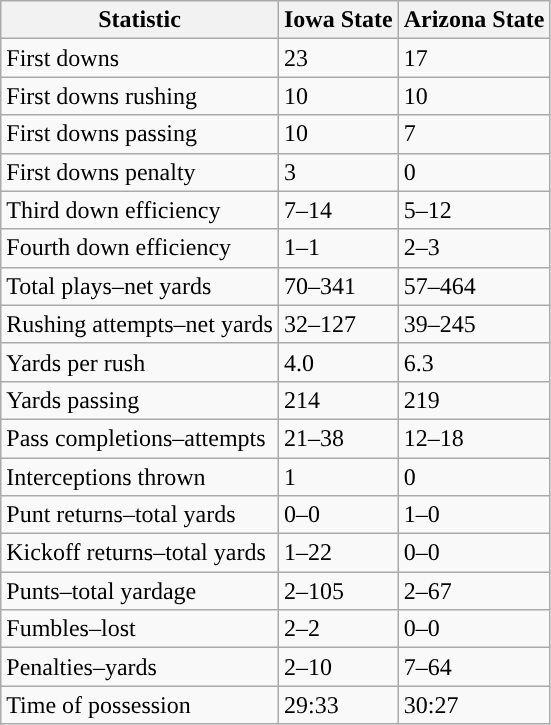<table class="wikitable">
<tr>
<th>Statistic</th>
<th><strong>Iowa State</strong></th>
<th><strong>Arizona State</strong></th>
</tr>
<tr>
<td>First downs</td>
<td>23</td>
<td>17</td>
</tr>
<tr>
<td>First downs rushing</td>
<td>10</td>
<td>10</td>
</tr>
<tr>
<td>First downs passing</td>
<td>10</td>
<td>7</td>
</tr>
<tr>
<td>First downs penalty</td>
<td>3</td>
<td>0</td>
</tr>
<tr>
<td>Third down efficiency</td>
<td>7–14</td>
<td>5–12</td>
</tr>
<tr>
<td>Fourth down efficiency</td>
<td>1–1</td>
<td>2–3</td>
</tr>
<tr>
<td>Total plays–net yards</td>
<td>70–341</td>
<td>57–464</td>
</tr>
<tr>
<td>Rushing attempts–net yards</td>
<td>32–127</td>
<td>39–245</td>
</tr>
<tr>
<td>Yards per rush</td>
<td>4.0</td>
<td>6.3</td>
</tr>
<tr>
<td>Yards passing</td>
<td>214</td>
<td>219</td>
</tr>
<tr>
<td>Pass completions–attempts</td>
<td>21–38</td>
<td>12–18</td>
</tr>
<tr>
<td>Interceptions thrown</td>
<td>1</td>
<td>0</td>
</tr>
<tr>
<td>Punt returns–total yards</td>
<td>0–0</td>
<td>1–0</td>
</tr>
<tr>
<td>Kickoff returns–total yards</td>
<td>1–22</td>
<td>0–0</td>
</tr>
<tr>
<td>Punts–total yardage</td>
<td>2–105</td>
<td>2–67</td>
</tr>
<tr>
<td>Fumbles–lost</td>
<td>2–2</td>
<td>0–0</td>
</tr>
<tr>
<td>Penalties–yards</td>
<td>2–10</td>
<td>7–64</td>
</tr>
<tr>
<td>Time of possession</td>
<td>29:33</td>
<td>30:27</td>
</tr>
</table>
